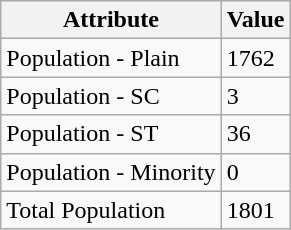<table class="wikitable">
<tr>
<th>Attribute</th>
<th>Value</th>
</tr>
<tr>
<td>Population - Plain</td>
<td>1762</td>
</tr>
<tr>
<td>Population - SC</td>
<td>3</td>
</tr>
<tr>
<td>Population - ST</td>
<td>36</td>
</tr>
<tr>
<td>Population - Minority</td>
<td>0</td>
</tr>
<tr>
<td>Total Population</td>
<td>1801</td>
</tr>
</table>
